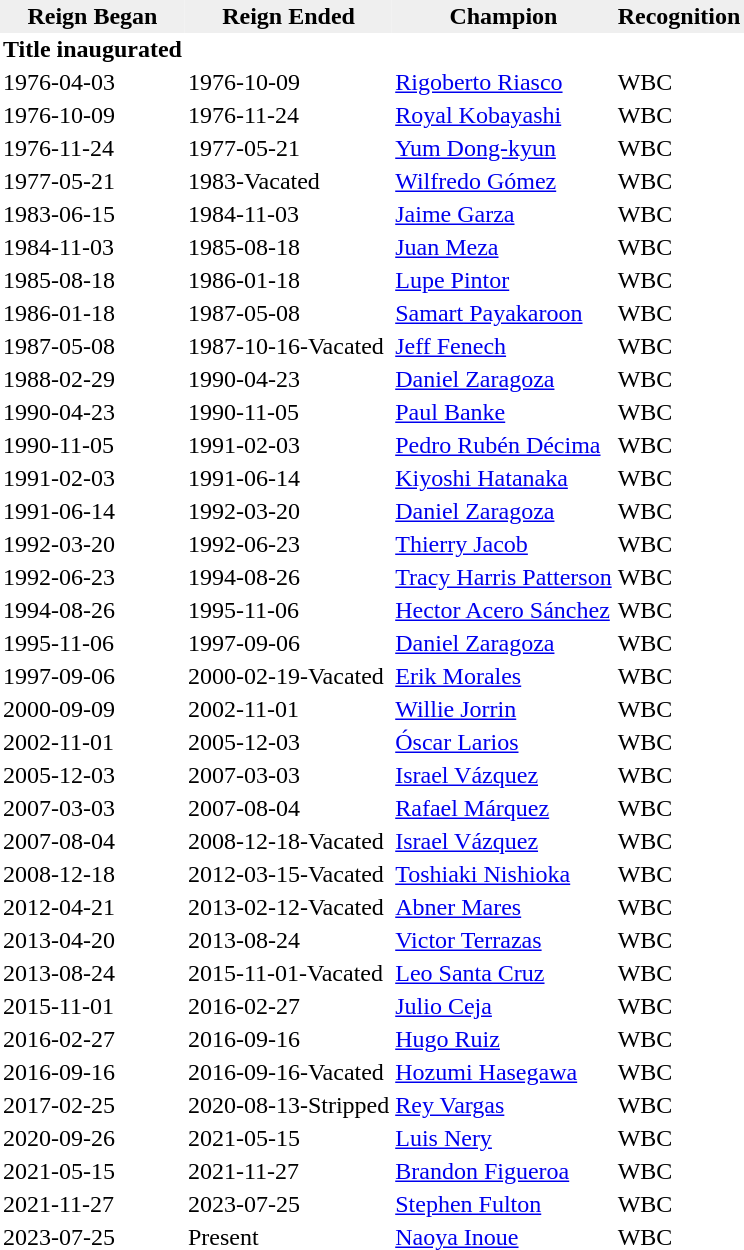<table border="0" cellpadding="2" cellspacing="0">
<tr style="background:#efefef;">
<th>Reign Began</th>
<th>Reign Ended</th>
<th>Champion</th>
<th>Recognition</th>
</tr>
<tr>
<td><strong>Title inaugurated</strong></td>
</tr>
<tr>
<td>1976-04-03</td>
<td>1976-10-09</td>
<td> <a href='#'>Rigoberto Riasco</a></td>
<td>WBC</td>
</tr>
<tr>
<td>1976-10-09</td>
<td>1976-11-24</td>
<td> <a href='#'>Royal Kobayashi</a></td>
<td>WBC</td>
</tr>
<tr>
<td>1976-11-24</td>
<td>1977-05-21</td>
<td> <a href='#'>Yum Dong-kyun</a></td>
<td>WBC</td>
</tr>
<tr>
<td>1977-05-21</td>
<td>1983-Vacated</td>
<td> <a href='#'>Wilfredo Gómez</a></td>
<td>WBC</td>
</tr>
<tr>
<td>1983-06-15</td>
<td>1984-11-03</td>
<td> <a href='#'>Jaime Garza</a></td>
<td>WBC</td>
</tr>
<tr>
<td>1984-11-03</td>
<td>1985-08-18</td>
<td> <a href='#'>Juan Meza</a></td>
<td>WBC</td>
</tr>
<tr>
<td>1985-08-18</td>
<td>1986-01-18</td>
<td> <a href='#'>Lupe Pintor</a></td>
<td>WBC</td>
</tr>
<tr>
<td>1986-01-18</td>
<td>1987-05-08</td>
<td> <a href='#'>Samart Payakaroon</a></td>
<td>WBC</td>
</tr>
<tr>
<td>1987-05-08</td>
<td>1987-10-16-Vacated</td>
<td> <a href='#'>Jeff Fenech</a></td>
<td>WBC</td>
</tr>
<tr>
<td>1988-02-29</td>
<td>1990-04-23</td>
<td> <a href='#'>Daniel Zaragoza</a></td>
<td>WBC</td>
</tr>
<tr>
<td>1990-04-23</td>
<td>1990-11-05</td>
<td> <a href='#'>Paul Banke</a></td>
<td>WBC</td>
</tr>
<tr>
<td>1990-11-05</td>
<td>1991-02-03</td>
<td> <a href='#'>Pedro Rubén Décima</a></td>
<td>WBC</td>
</tr>
<tr>
<td>1991-02-03</td>
<td>1991-06-14</td>
<td> <a href='#'>Kiyoshi Hatanaka</a></td>
<td>WBC</td>
</tr>
<tr>
<td>1991-06-14</td>
<td>1992-03-20</td>
<td> <a href='#'>Daniel Zaragoza</a></td>
<td>WBC</td>
</tr>
<tr>
<td>1992-03-20</td>
<td>1992-06-23</td>
<td> <a href='#'>Thierry Jacob</a></td>
<td>WBC</td>
</tr>
<tr>
<td>1992-06-23</td>
<td>1994-08-26</td>
<td> <a href='#'>Tracy Harris Patterson</a></td>
<td>WBC</td>
</tr>
<tr>
<td>1994-08-26</td>
<td>1995-11-06</td>
<td> <a href='#'>Hector Acero Sánchez</a></td>
<td>WBC</td>
</tr>
<tr>
<td>1995-11-06</td>
<td>1997-09-06</td>
<td> <a href='#'>Daniel Zaragoza</a></td>
<td>WBC</td>
</tr>
<tr>
<td>1997-09-06</td>
<td>2000-02-19-Vacated</td>
<td> <a href='#'>Erik Morales</a></td>
<td>WBC</td>
</tr>
<tr>
<td>2000-09-09</td>
<td>2002-11-01</td>
<td> <a href='#'>Willie Jorrin</a></td>
<td>WBC</td>
</tr>
<tr>
<td>2002-11-01</td>
<td>2005-12-03</td>
<td> <a href='#'>Óscar Larios</a></td>
<td>WBC</td>
</tr>
<tr>
<td>2005-12-03</td>
<td>2007-03-03</td>
<td> <a href='#'>Israel Vázquez</a></td>
<td>WBC</td>
</tr>
<tr>
<td>2007-03-03</td>
<td>2007-08-04</td>
<td> <a href='#'>Rafael Márquez</a></td>
<td>WBC</td>
</tr>
<tr>
<td>2007-08-04</td>
<td>2008-12-18-Vacated</td>
<td> <a href='#'>Israel Vázquez</a></td>
<td>WBC</td>
</tr>
<tr>
<td>2008-12-18</td>
<td>2012-03-15-Vacated</td>
<td> <a href='#'>Toshiaki Nishioka</a></td>
<td>WBC</td>
</tr>
<tr>
<td>2012-04-21</td>
<td>2013-02-12-Vacated</td>
<td> <a href='#'>Abner Mares</a></td>
<td>WBC</td>
</tr>
<tr>
<td>2013-04-20</td>
<td>2013-08-24</td>
<td> <a href='#'>Victor Terrazas</a></td>
<td>WBC</td>
</tr>
<tr>
<td>2013-08-24</td>
<td>2015-11-01-Vacated</td>
<td> <a href='#'>Leo Santa Cruz</a></td>
<td>WBC</td>
</tr>
<tr>
<td>2015-11-01</td>
<td>2016-02-27</td>
<td> <a href='#'>Julio Ceja</a></td>
<td>WBC</td>
</tr>
<tr>
<td>2016-02-27</td>
<td>2016-09-16</td>
<td> <a href='#'>Hugo Ruiz</a></td>
<td>WBC</td>
</tr>
<tr>
<td>2016-09-16</td>
<td>2016-09-16-Vacated</td>
<td> <a href='#'>Hozumi Hasegawa</a></td>
<td>WBC</td>
</tr>
<tr>
<td>2017-02-25</td>
<td>2020-08-13-Stripped</td>
<td> <a href='#'>Rey Vargas</a></td>
<td>WBC</td>
</tr>
<tr>
<td>2020-09-26</td>
<td>2021-05-15</td>
<td> <a href='#'>Luis Nery</a></td>
<td>WBC</td>
</tr>
<tr>
<td>2021-05-15</td>
<td>2021-11-27</td>
<td> <a href='#'>Brandon Figueroa</a></td>
<td>WBC</td>
</tr>
<tr>
<td>2021-11-27</td>
<td>2023-07-25</td>
<td> <a href='#'>Stephen Fulton</a></td>
<td>WBC</td>
</tr>
<tr>
<td>2023-07-25</td>
<td>Present</td>
<td> <a href='#'>Naoya Inoue</a></td>
<td>WBC</td>
</tr>
</table>
